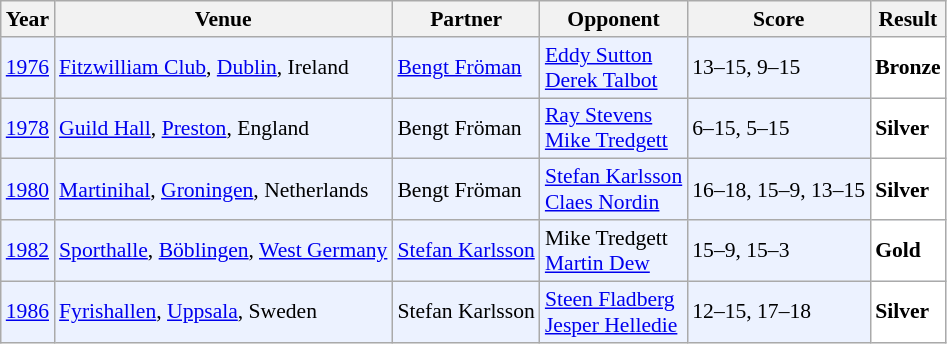<table class="sortable wikitable" style="font-size: 90%;">
<tr>
<th>Year</th>
<th>Venue</th>
<th>Partner</th>
<th>Opponent</th>
<th>Score</th>
<th>Result</th>
</tr>
<tr style="background:#ECF2FF">
<td align="center"><a href='#'>1976</a></td>
<td align="left"><a href='#'>Fitzwilliam Club</a>, <a href='#'>Dublin</a>, Ireland</td>
<td align="left"> <a href='#'>Bengt Fröman</a></td>
<td> <a href='#'>Eddy Sutton</a><br> <a href='#'>Derek Talbot</a></td>
<td align="left">13–15, 9–15</td>
<td style="text-align:left; background:white"> <strong>Bronze</strong></td>
</tr>
<tr style="background:#ECF2FF">
<td align="center"><a href='#'>1978</a></td>
<td align="left"><a href='#'>Guild Hall</a>, <a href='#'>Preston</a>, England</td>
<td align="left"> Bengt Fröman</td>
<td> <a href='#'>Ray Stevens</a><br> <a href='#'>Mike Tredgett</a></td>
<td align="left">6–15, 5–15</td>
<td style="text-align:left; background:white"> <strong>Silver</strong></td>
</tr>
<tr style="background:#ECF2FF">
<td align="center"><a href='#'>1980</a></td>
<td align="left"><a href='#'>Martinihal</a>, <a href='#'>Groningen</a>, Netherlands</td>
<td align="left"> Bengt Fröman</td>
<td> <a href='#'>Stefan Karlsson</a><br> <a href='#'>Claes Nordin</a></td>
<td align="left">16–18, 15–9, 13–15</td>
<td style="text-align:left; background:white"> <strong>Silver</strong></td>
</tr>
<tr style="background:#ECF2FF">
<td align="center"><a href='#'>1982</a></td>
<td align="left"><a href='#'>Sporthalle</a>, <a href='#'>Böblingen</a>, <a href='#'>West Germany</a></td>
<td align="left"> <a href='#'>Stefan Karlsson</a></td>
<td> Mike Tredgett<br> <a href='#'>Martin Dew</a></td>
<td align="left">15–9, 15–3</td>
<td style="text-align:left; background:white"> <strong>Gold</strong></td>
</tr>
<tr style="background:#ECF2FF">
<td align="center"><a href='#'>1986</a></td>
<td align="left"><a href='#'>Fyrishallen</a>, <a href='#'>Uppsala</a>, Sweden</td>
<td align="left"> Stefan Karlsson</td>
<td> <a href='#'>Steen Fladberg</a><br> <a href='#'>Jesper Helledie</a></td>
<td align="left">12–15, 17–18</td>
<td style="text-align:left; background:white"> <strong>Silver</strong></td>
</tr>
</table>
